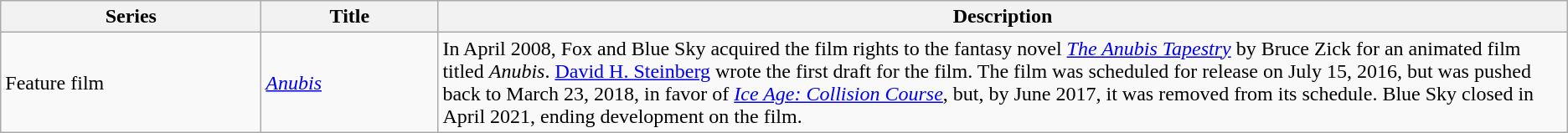<table class="wikitable">
<tr>
<th style="width:150pt;">Series</th>
<th style="width:100pt;">Title</th>
<th>Description</th>
</tr>
<tr>
<td>Feature film</td>
<td><em><a href='#'>Anubis</a></em></td>
<td>In April 2008, Fox and Blue Sky acquired the film rights to the fantasy novel <em><a href='#'>The Anubis Tapestry</a></em> by Bruce Zick for an animated film titled <em>Anubis</em>. <a href='#'>David H. Steinberg</a> wrote the first draft for the film. The film was scheduled for release on July 15, 2016, but was pushed back to March 23, 2018, in favor of <em><a href='#'>Ice Age: Collision Course</a></em>, but, by June 2017, it was removed from its schedule. Blue Sky closed in April 2021, ending development on the film.</td>
</tr>
</table>
